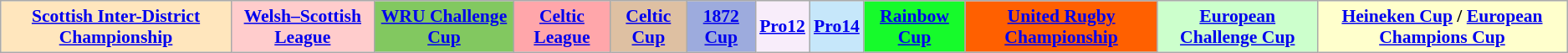<table class="wikitable" style="font-size:90%">
<tr>
<td style="text-align:center; background:#FFE6BD;"><strong><a href='#'>Scottish Inter-District Championship</a></strong></td>
<td style="text-align:center; background:#FCC;"><strong><a href='#'>Welsh–Scottish League</a></strong></td>
<td style="text-align:center; background:#82C860;"><strong><a href='#'>WRU Challenge Cup</a></strong></td>
<td style="text-align:center; background:#FFA6AA;"><strong><a href='#'>Celtic League</a></strong></td>
<td style="text-align:center; background:#DEC0A2;"><strong><a href='#'>Celtic Cup</a></strong></td>
<td style="text-align:center; background:#9DABDD;"><strong><a href='#'>1872 Cup</a></strong></td>
<td style="text-align:center; background:#F8EDFA;"><strong><a href='#'>Pro12</a></strong></td>
<td style="text-align:center; background:#C6E7FA;"><strong><a href='#'>Pro14</a></strong></td>
<td style="text-align:center; background:#16FB2B;"><strong><a href='#'>Rainbow Cup</a></strong></td>
<td style="text-align:center; background:#FF6000;"><strong><a href='#'>United Rugby Championship</a></strong></td>
<td style="text-align:center; background:#ccffcc;"><strong><a href='#'>European Challenge Cup</a></strong></td>
<td style="text-align:center; background:#ffffcc;"><strong><a href='#'>Heineken Cup</a> / <a href='#'>European Champions Cup</a></strong></td>
</tr>
</table>
